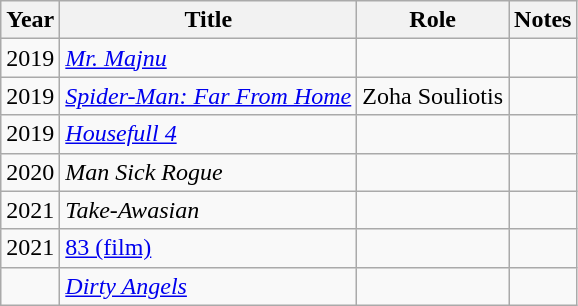<table class="wikitable sortable">
<tr>
<th>Year</th>
<th>Title</th>
<th>Role</th>
<th>Notes</th>
</tr>
<tr>
<td>2019</td>
<td><em><a href='#'>Mr. Majnu</a></em></td>
<td></td>
<td></td>
</tr>
<tr>
<td>2019</td>
<td><em><a href='#'>Spider-Man: Far From Home</a></em></td>
<td>Zoha Souliotis</td>
<td></td>
</tr>
<tr>
<td>2019</td>
<td><em><a href='#'>Housefull 4</a></em></td>
<td></td>
<td></td>
</tr>
<tr>
<td>2020</td>
<td><em>Man Sick Rogue</em></td>
<td></td>
<td></td>
</tr>
<tr>
<td>2021</td>
<td><em>Take-Awasian</em></td>
<td></td>
<td></td>
</tr>
<tr>
<td>2021</td>
<td><a href='#'>83 (film)</a></td>
<td></td>
<td></td>
</tr>
<tr>
<td></td>
<td><em><a href='#'>Dirty Angels</a></em></td>
<td></td>
<td></td>
</tr>
</table>
